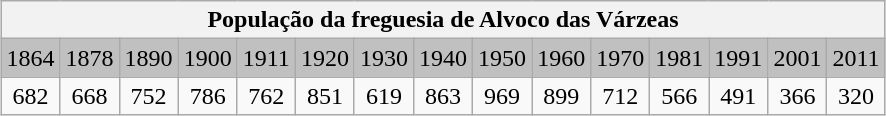<table class="wikitable" style="margin: auto;">
<tr>
<th colspan="15">População da freguesia de Alvoco das Várzeas  </th>
</tr>
<tr bgcolor="#C0C0C0">
<td align="center">1864</td>
<td align="center">1878</td>
<td align="center">1890</td>
<td align="center">1900</td>
<td align="center">1911</td>
<td align="center">1920</td>
<td align="center">1930</td>
<td align="center">1940</td>
<td align="center">1950</td>
<td align="center">1960</td>
<td align="center">1970</td>
<td align="center">1981</td>
<td align="center">1991</td>
<td align="center">2001</td>
<td align="center">2011</td>
</tr>
<tr>
<td align="center">682</td>
<td align="center">668</td>
<td align="center">752</td>
<td align="center">786</td>
<td align="center">762</td>
<td align="center">851</td>
<td align="center">619</td>
<td align="center">863</td>
<td align="center">969</td>
<td align="center">899</td>
<td align="center">712</td>
<td align="center">566</td>
<td align="center">491</td>
<td align="center">366</td>
<td align="center">320</td>
</tr>
</table>
